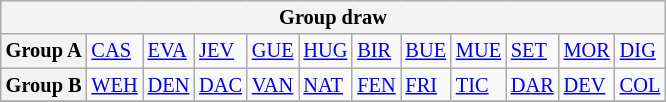<table class="wikitable" style="text-align:center; font-size:85%">
<tr>
<th colspan="12">Group draw</th>
</tr>
<tr>
<th>Group A</th>
<td align="left"> <a href='#'>CAS</a></td>
<td align="left"> <a href='#'>EVA</a></td>
<td align="left"> <a href='#'>JEV</a></td>
<td align="left"> <a href='#'>GUE</a></td>
<td align="left"> <a href='#'>HUG</a></td>
<td align="left"> <a href='#'>BIR</a></td>
<td align="left"> <a href='#'>BUE</a></td>
<td align="left"> <a href='#'>MUE</a></td>
<td align="left"> <a href='#'>SET</a></td>
<td align="left"> <a href='#'>MOR</a></td>
<td align="left"> <a href='#'>DIG</a></td>
</tr>
<tr>
<th>Group B</th>
<td align="left"> <a href='#'>WEH</a></td>
<td align="left"> <a href='#'>DEN</a></td>
<td align="left"> <a href='#'>DAC</a></td>
<td align="left"> <a href='#'>VAN</a></td>
<td align="left"> <a href='#'>NAT</a></td>
<td align="left"> <a href='#'>FEN</a></td>
<td align="left"> <a href='#'>FRI</a></td>
<td align="left"> <a href='#'>TIC</a></td>
<td align="left"> <a href='#'>DAR</a></td>
<td align="left"> <a href='#'>DEV</a></td>
<td align="left"> <a href='#'>COL</a></td>
</tr>
<tr>
</tr>
</table>
